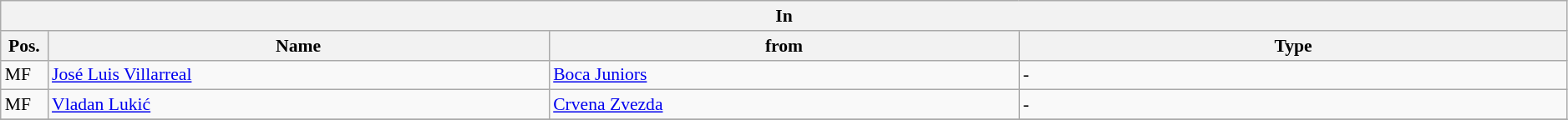<table class="wikitable" style="font-size:90%;width:99%;">
<tr>
<th colspan="4">In</th>
</tr>
<tr>
<th width=3%>Pos.</th>
<th width=32%>Name</th>
<th width=30%>from</th>
<th width=35%>Type</th>
</tr>
<tr>
<td>MF</td>
<td><a href='#'>José Luis Villarreal</a></td>
<td><a href='#'>Boca Juniors</a></td>
<td>-</td>
</tr>
<tr>
<td>MF</td>
<td><a href='#'>Vladan Lukić</a></td>
<td><a href='#'>Crvena Zvezda</a></td>
<td>-</td>
</tr>
<tr>
</tr>
</table>
